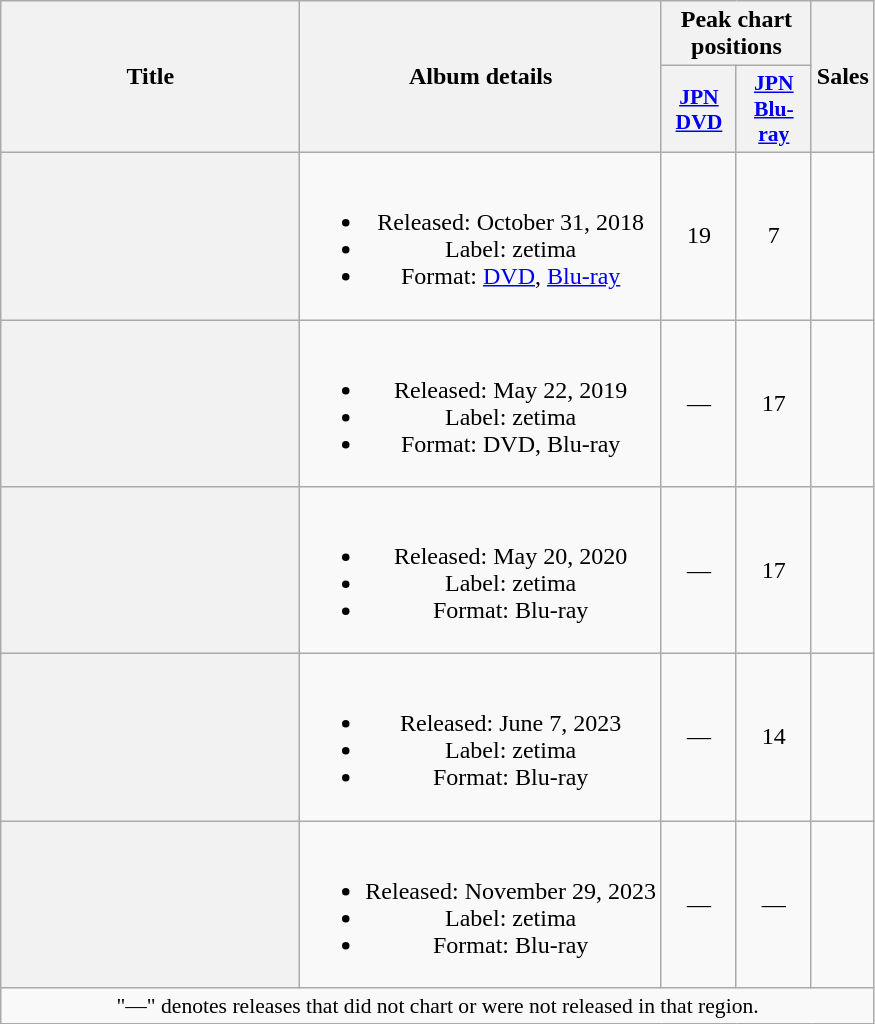<table class="wikitable plainrowheaders" style="text-align:center;">
<tr>
<th scope="col" rowspan="2" style="width:12em;">Title</th>
<th scope="col" rowspan="2">Album details</th>
<th scope="col" colspan="2">Peak chart positions</th>
<th scope="col" rowspan="2">Sales</th>
</tr>
<tr>
<th scope="col" style="width:3em;font-size:90%;"><a href='#'>JPN DVD</a></th>
<th scope="col" style="width:3em;font-size:90%;"><a href='#'>JPN Blu-ray</a></th>
</tr>
<tr>
<th scope="row"></th>
<td><br><ul><li>Released: October 31, 2018</li><li>Label: zetima</li><li>Format: <a href='#'>DVD</a>, <a href='#'>Blu-ray</a></li></ul></td>
<td>19</td>
<td>7</td>
<td></td>
</tr>
<tr>
<th scope="row"></th>
<td><br><ul><li>Released: May 22, 2019</li><li>Label: zetima</li><li>Format: DVD, Blu-ray</li></ul></td>
<td>—</td>
<td>17</td>
<td></td>
</tr>
<tr>
<th scope="row"></th>
<td><br><ul><li>Released: May 20, 2020</li><li>Label: zetima</li><li>Format: Blu-ray</li></ul></td>
<td>—</td>
<td>17</td>
<td></td>
</tr>
<tr>
<th scope="row"> </th>
<td><br><ul><li>Released: June 7, 2023</li><li>Label: zetima</li><li>Format: Blu-ray</li></ul></td>
<td>—</td>
<td>14</td>
<td></td>
</tr>
<tr>
<th scope="row"></th>
<td><br><ul><li>Released: November 29, 2023</li><li>Label: zetima</li><li>Format: Blu-ray</li></ul></td>
<td>—</td>
<td>—</td>
<td></td>
</tr>
<tr>
<td colspan="6" style="font-size:90%;">"—" denotes releases that did not chart or were not released in that region.</td>
</tr>
</table>
